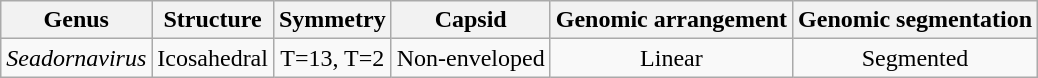<table class="wikitable sortable" style="text-align:center">
<tr>
<th>Genus</th>
<th>Structure</th>
<th>Symmetry</th>
<th>Capsid</th>
<th>Genomic arrangement</th>
<th>Genomic segmentation</th>
</tr>
<tr>
<td><em>Seadornavirus</em></td>
<td>Icosahedral</td>
<td>T=13, T=2</td>
<td>Non-enveloped</td>
<td>Linear</td>
<td>Segmented</td>
</tr>
</table>
